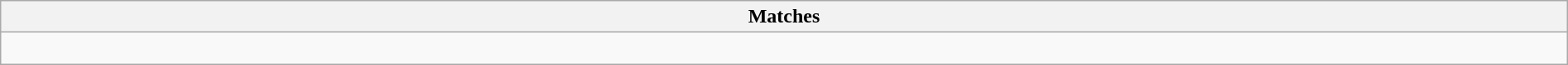<table class="wikitable collapsible collapsed" style="width:100%;">
<tr>
<th>Matches</th>
</tr>
<tr>
<td><br></td>
</tr>
</table>
